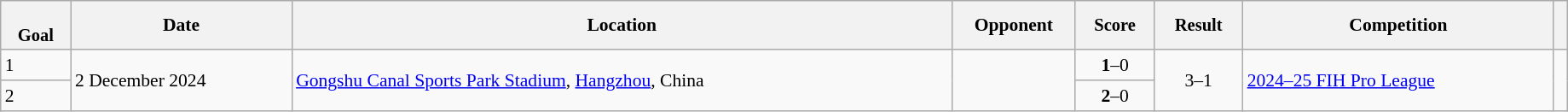<table class="wikitable sortable" style="font-size:90%" width=97%>
<tr>
<th style="font-size:95%;" data-sort-type=number><br>Goal</th>
<th align=center>Date</th>
<th>Location</th>
<th width=90>Opponent</th>
<th data-sort-type="number" style="font-size:95%">Score</th>
<th data-sort-type="number" style="font-size:95%">Result</th>
<th>Competition</th>
<th></th>
</tr>
<tr>
<td>1</td>
<td rowspan=2>2 December 2024</td>
<td rowspan=2><a href='#'>Gongshu Canal Sports Park Stadium</a>, <a href='#'>Hangzhou</a>, China</td>
<td rowspan=2></td>
<td align="center"><strong>1</strong>–0</td>
<td rowspan=2; align="center">3–1</td>
<td rowspan=2><a href='#'>2024–25 FIH Pro League</a></td>
<td rowspan=2></td>
</tr>
<tr>
<td>2</td>
<td align="center"><strong>2</strong>–0</td>
</tr>
</table>
